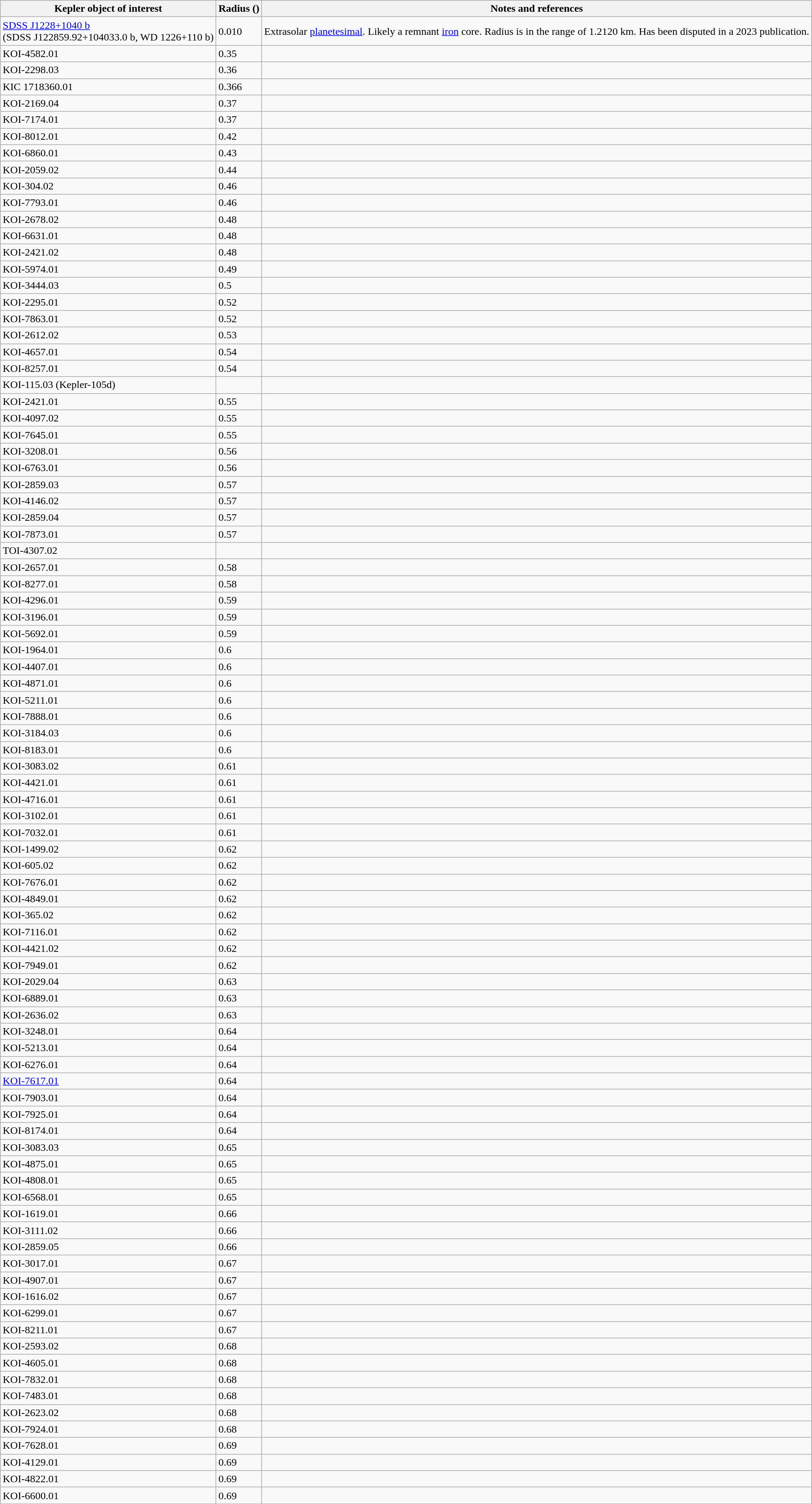<table class="wikitable sortable">
<tr>
<th>Kepler object of interest</th>
<th>Radius ()</th>
<th class="unsortable">Notes and references</th>
</tr>
<tr>
<td><a href='#'>SDSS J1228+1040 b</a><br>(SDSS J122859.92+104033.0 b, WD 1226+110 b)</td>
<td>0.010</td>
<td>Extrasolar <a href='#'>planetesimal</a>. Likely a remnant <a href='#'>iron</a> core. Radius is in the range of 1.2120 km. Has been disputed in a 2023 publication.</td>
</tr>
<tr>
<td>KOI-4582.01</td>
<td>0.35</td>
<td></td>
</tr>
<tr>
<td>KOI-2298.03</td>
<td>0.36</td>
<td></td>
</tr>
<tr>
<td>KIC 1718360.01</td>
<td>0.366</td>
<td></td>
</tr>
<tr>
<td>KOI-2169.04</td>
<td>0.37</td>
<td></td>
</tr>
<tr>
<td>KOI-7174.01</td>
<td>0.37</td>
<td></td>
</tr>
<tr>
<td>KOI-8012.01</td>
<td>0.42</td>
<td></td>
</tr>
<tr>
<td>KOI-6860.01</td>
<td>0.43</td>
<td></td>
</tr>
<tr>
<td>KOI-2059.02</td>
<td>0.44</td>
<td></td>
</tr>
<tr>
<td>KOI-304.02</td>
<td>0.46</td>
<td></td>
</tr>
<tr>
<td>KOI-7793.01</td>
<td>0.46</td>
<td></td>
</tr>
<tr>
<td>KOI-2678.02</td>
<td>0.48</td>
<td></td>
</tr>
<tr>
<td>KOI-6631.01</td>
<td>0.48</td>
<td></td>
</tr>
<tr>
<td>KOI-2421.02</td>
<td>0.48</td>
<td></td>
</tr>
<tr>
<td>KOI-5974.01</td>
<td>0.49</td>
<td></td>
</tr>
<tr>
<td>KOI-3444.03</td>
<td>0.5</td>
<td></td>
</tr>
<tr>
<td>KOI-2295.01</td>
<td>0.52</td>
<td></td>
</tr>
<tr>
<td>KOI-7863.01</td>
<td>0.52</td>
<td></td>
</tr>
<tr>
<td>KOI-2612.02</td>
<td>0.53</td>
<td></td>
</tr>
<tr>
<td>KOI-4657.01</td>
<td>0.54</td>
<td></td>
</tr>
<tr>
<td>KOI-8257.01</td>
<td>0.54</td>
<td></td>
</tr>
<tr>
<td>KOI-115.03 (Kepler-105d)</td>
<td></td>
<td></td>
</tr>
<tr>
<td>KOI-2421.01</td>
<td>0.55</td>
<td></td>
</tr>
<tr>
<td>KOI-4097.02</td>
<td>0.55</td>
<td></td>
</tr>
<tr>
<td>KOI-7645.01</td>
<td>0.55</td>
<td></td>
</tr>
<tr>
<td>KOI-3208.01</td>
<td>0.56</td>
<td></td>
</tr>
<tr>
<td>KOI-6763.01</td>
<td>0.56</td>
<td></td>
</tr>
<tr>
<td>KOI-2859.03</td>
<td>0.57</td>
<td></td>
</tr>
<tr>
<td>KOI-4146.02</td>
<td>0.57</td>
<td></td>
</tr>
<tr>
<td>KOI-2859.04</td>
<td>0.57</td>
<td></td>
</tr>
<tr>
<td>KOI-7873.01</td>
<td>0.57</td>
<td></td>
</tr>
<tr>
<td>TOI-4307.02</td>
<td></td>
<td></td>
</tr>
<tr>
<td>KOI-2657.01</td>
<td>0.58</td>
<td></td>
</tr>
<tr>
<td>KOI-8277.01</td>
<td>0.58</td>
<td></td>
</tr>
<tr>
<td>KOI-4296.01</td>
<td>0.59</td>
<td></td>
</tr>
<tr>
<td>KOI-3196.01</td>
<td>0.59</td>
<td></td>
</tr>
<tr>
<td>KOI-5692.01</td>
<td>0.59</td>
<td></td>
</tr>
<tr>
<td>KOI-1964.01</td>
<td>0.6</td>
<td></td>
</tr>
<tr>
<td>KOI-4407.01</td>
<td>0.6</td>
<td></td>
</tr>
<tr>
<td>KOI-4871.01</td>
<td>0.6</td>
<td></td>
</tr>
<tr>
<td>KOI-5211.01</td>
<td>0.6</td>
<td></td>
</tr>
<tr>
<td>KOI-7888.01</td>
<td>0.6</td>
<td></td>
</tr>
<tr>
<td>KOI-3184.03</td>
<td>0.6</td>
<td></td>
</tr>
<tr>
<td>KOI-8183.01</td>
<td>0.6</td>
<td></td>
</tr>
<tr>
<td>KOI-3083.02</td>
<td>0.61</td>
<td></td>
</tr>
<tr>
<td>KOI-4421.01</td>
<td>0.61</td>
<td></td>
</tr>
<tr>
<td>KOI-4716.01</td>
<td>0.61</td>
<td></td>
</tr>
<tr>
<td>KOI-3102.01</td>
<td>0.61</td>
<td></td>
</tr>
<tr>
<td>KOI-7032.01</td>
<td>0.61</td>
<td></td>
</tr>
<tr>
<td>KOI-1499.02</td>
<td>0.62</td>
<td></td>
</tr>
<tr>
<td>KOI-605.02</td>
<td>0.62</td>
<td></td>
</tr>
<tr>
<td>KOI-7676.01</td>
<td>0.62</td>
<td></td>
</tr>
<tr>
<td>KOI-4849.01</td>
<td>0.62</td>
<td></td>
</tr>
<tr>
<td>KOI-365.02</td>
<td>0.62</td>
<td></td>
</tr>
<tr>
<td>KOI-7116.01</td>
<td>0.62</td>
<td></td>
</tr>
<tr>
<td>KOI-4421.02</td>
<td>0.62</td>
<td></td>
</tr>
<tr>
<td>KOI-7949.01</td>
<td>0.62</td>
<td></td>
</tr>
<tr>
<td>KOI-2029.04</td>
<td>0.63</td>
<td></td>
</tr>
<tr>
<td>KOI-6889.01</td>
<td>0.63</td>
<td></td>
</tr>
<tr>
<td>KOI-2636.02</td>
<td>0.63</td>
<td></td>
</tr>
<tr>
<td>KOI-3248.01</td>
<td>0.64</td>
<td></td>
</tr>
<tr>
<td>KOI-5213.01</td>
<td>0.64</td>
<td></td>
</tr>
<tr>
<td>KOI-6276.01</td>
<td>0.64</td>
<td></td>
</tr>
<tr>
<td><a href='#'>KOI-7617.01</a></td>
<td>0.64</td>
<td></td>
</tr>
<tr>
<td>KOI-7903.01</td>
<td>0.64</td>
<td></td>
</tr>
<tr>
<td>KOI-7925.01</td>
<td>0.64</td>
<td></td>
</tr>
<tr>
<td>KOI-8174.01</td>
<td>0.64</td>
<td></td>
</tr>
<tr>
<td>KOI-3083.03</td>
<td>0.65</td>
<td></td>
</tr>
<tr>
<td>KOI-4875.01</td>
<td>0.65</td>
<td></td>
</tr>
<tr>
<td>KOI-4808.01</td>
<td>0.65</td>
<td></td>
</tr>
<tr>
<td>KOI-6568.01</td>
<td>0.65</td>
<td></td>
</tr>
<tr>
<td>KOI-1619.01</td>
<td>0.66</td>
<td></td>
</tr>
<tr>
<td>KOI-3111.02</td>
<td>0.66</td>
<td></td>
</tr>
<tr>
<td>KOI-2859.05</td>
<td>0.66</td>
<td></td>
</tr>
<tr>
<td>KOI-3017.01</td>
<td>0.67</td>
<td></td>
</tr>
<tr>
<td>KOI-4907.01</td>
<td>0.67</td>
<td></td>
</tr>
<tr>
<td>KOI-1616.02</td>
<td>0.67</td>
<td></td>
</tr>
<tr>
<td>KOI-6299.01</td>
<td>0.67</td>
<td></td>
</tr>
<tr>
<td>KOI-8211.01</td>
<td>0.67</td>
<td></td>
</tr>
<tr>
<td>KOI-2593.02</td>
<td>0.68</td>
<td></td>
</tr>
<tr>
<td>KOI-4605.01</td>
<td>0.68</td>
<td></td>
</tr>
<tr>
<td>KOI-7832.01</td>
<td>0.68</td>
<td></td>
</tr>
<tr>
<td>KOI-7483.01</td>
<td>0.68</td>
<td></td>
</tr>
<tr>
<td>KOI-2623.02</td>
<td>0.68</td>
<td></td>
</tr>
<tr>
<td>KOI-7924.01</td>
<td>0.68</td>
<td></td>
</tr>
<tr>
<td>KOI-7628.01</td>
<td>0.69</td>
<td></td>
</tr>
<tr>
<td>KOI-4129.01</td>
<td>0.69</td>
<td></td>
</tr>
<tr>
<td>KOI-4822.01</td>
<td>0.69</td>
<td></td>
</tr>
<tr>
<td>KOI-6600.01</td>
<td>0.69</td>
<td></td>
</tr>
</table>
